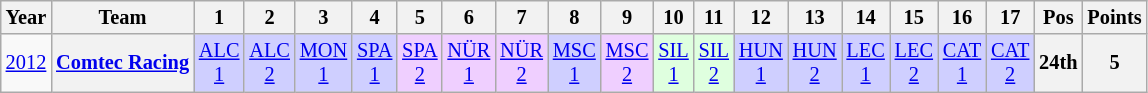<table class="wikitable" style="text-align:center; font-size:85%">
<tr>
<th>Year</th>
<th>Team</th>
<th>1</th>
<th>2</th>
<th>3</th>
<th>4</th>
<th>5</th>
<th>6</th>
<th>7</th>
<th>8</th>
<th>9</th>
<th>10</th>
<th>11</th>
<th>12</th>
<th>13</th>
<th>14</th>
<th>15</th>
<th>16</th>
<th>17</th>
<th>Pos</th>
<th>Points</th>
</tr>
<tr>
<td><a href='#'>2012</a></td>
<th nowrap><a href='#'>Comtec Racing</a></th>
<td style="background:#CFCFFF;"><a href='#'>ALC<br>1</a><br></td>
<td style="background:#CFCFFF;"><a href='#'>ALC<br>2</a><br></td>
<td style="background:#CFCFFF;"><a href='#'>MON<br>1</a><br></td>
<td style="background:#CFCFFF;"><a href='#'>SPA<br>1</a><br></td>
<td style="background:#EFCFFF;"><a href='#'>SPA<br>2</a><br></td>
<td style="background:#EFCFFF;"><a href='#'>NÜR<br>1</a><br></td>
<td style="background:#EFCFFF;"><a href='#'>NÜR<br>2</a><br></td>
<td style="background:#CFCFFF;"><a href='#'>MSC<br>1</a><br></td>
<td style="background:#EFCFFF;"><a href='#'>MSC<br>2</a><br></td>
<td style="background:#DFFFDF;"><a href='#'>SIL<br>1</a><br></td>
<td style="background:#DFFFDF;"><a href='#'>SIL<br>2</a><br></td>
<td style="background:#CFCFFF;"><a href='#'>HUN<br>1</a><br></td>
<td style="background:#CFCFFF;"><a href='#'>HUN<br>2</a><br></td>
<td style="background:#CFCFFF;"><a href='#'>LEC<br>1</a><br></td>
<td style="background:#CFCFFF;"><a href='#'>LEC<br>2</a><br></td>
<td style="background:#CFCFFF;"><a href='#'>CAT<br>1</a><br></td>
<td style="background:#CFCFFF;"><a href='#'>CAT<br>2</a><br></td>
<th>24th</th>
<th>5</th>
</tr>
</table>
